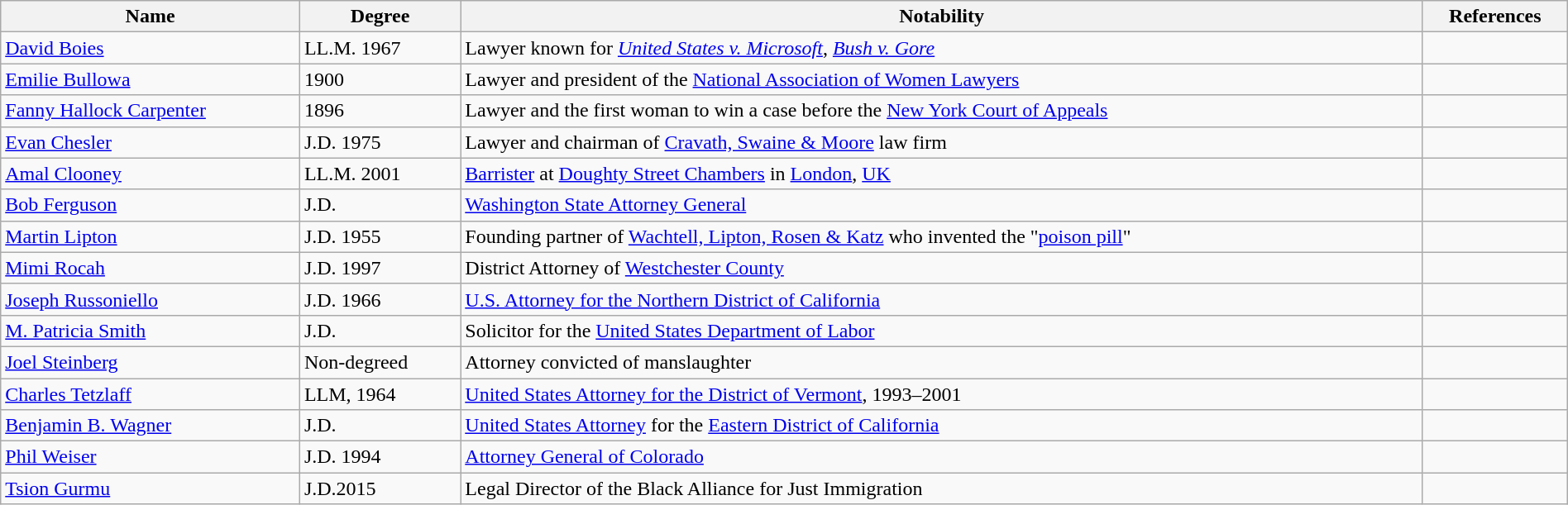<table class="wikitable" " style="width:100%;">
<tr>
<th>Name</th>
<th>Degree</th>
<th>Notability</th>
<th>References</th>
</tr>
<tr>
<td><a href='#'>David Boies</a></td>
<td>LL.M. 1967</td>
<td>Lawyer known for <em><a href='#'>United States v. Microsoft</a></em>, <em><a href='#'>Bush v. Gore</a></em></td>
<td></td>
</tr>
<tr>
<td><a href='#'>Emilie Bullowa</a></td>
<td>1900</td>
<td>Lawyer and president of the <a href='#'>National Association of Women Lawyers</a></td>
<td></td>
</tr>
<tr>
<td><a href='#'>Fanny Hallock Carpenter</a></td>
<td>1896</td>
<td>Lawyer and the first woman to win a case before the <a href='#'>New York Court of Appeals</a></td>
<td></td>
</tr>
<tr>
<td><a href='#'>Evan Chesler</a></td>
<td>J.D. 1975</td>
<td>Lawyer and chairman of <a href='#'>Cravath, Swaine & Moore</a> law firm</td>
<td></td>
</tr>
<tr>
<td><a href='#'>Amal Clooney</a></td>
<td>LL.M. 2001</td>
<td><a href='#'>Barrister</a> at <a href='#'>Doughty Street Chambers</a> in <a href='#'>London</a>, <a href='#'>UK</a></td>
<td></td>
</tr>
<tr>
<td><a href='#'>Bob Ferguson</a></td>
<td>J.D.</td>
<td><a href='#'>Washington State Attorney General</a></td>
<td></td>
</tr>
<tr>
<td><a href='#'>Martin Lipton</a></td>
<td>J.D. 1955</td>
<td>Founding partner of <a href='#'>Wachtell, Lipton, Rosen & Katz</a> who invented the "<a href='#'>poison pill</a>"</td>
<td></td>
</tr>
<tr>
<td><a href='#'>Mimi Rocah</a></td>
<td>J.D. 1997</td>
<td>District Attorney of <a href='#'>Westchester County</a></td>
<td></td>
</tr>
<tr>
<td><a href='#'>Joseph Russoniello</a></td>
<td>J.D. 1966</td>
<td><a href='#'>U.S. Attorney for the Northern District of California</a></td>
<td></td>
</tr>
<tr>
<td><a href='#'>M. Patricia Smith</a></td>
<td>J.D.</td>
<td>Solicitor for the <a href='#'>United States Department of Labor</a></td>
<td></td>
</tr>
<tr>
<td><a href='#'>Joel Steinberg</a></td>
<td>Non-degreed</td>
<td>Attorney convicted of manslaughter</td>
<td></td>
</tr>
<tr>
<td><a href='#'>Charles Tetzlaff</a></td>
<td>LLM, 1964</td>
<td><a href='#'>United States Attorney for the District of Vermont</a>, 1993–2001</td>
<td></td>
</tr>
<tr>
<td><a href='#'>Benjamin B. Wagner</a></td>
<td>J.D.</td>
<td><a href='#'>United States Attorney</a> for the <a href='#'>Eastern District of California</a></td>
<td></td>
</tr>
<tr>
<td><a href='#'>Phil Weiser</a></td>
<td>J.D. 1994</td>
<td><a href='#'>Attorney General of Colorado</a></td>
<td></td>
</tr>
<tr>
<td><a href='#'>Tsion Gurmu</a></td>
<td>J.D.2015</td>
<td>Legal Director of the Black Alliance for Just Immigration</td>
<td></td>
</tr>
</table>
